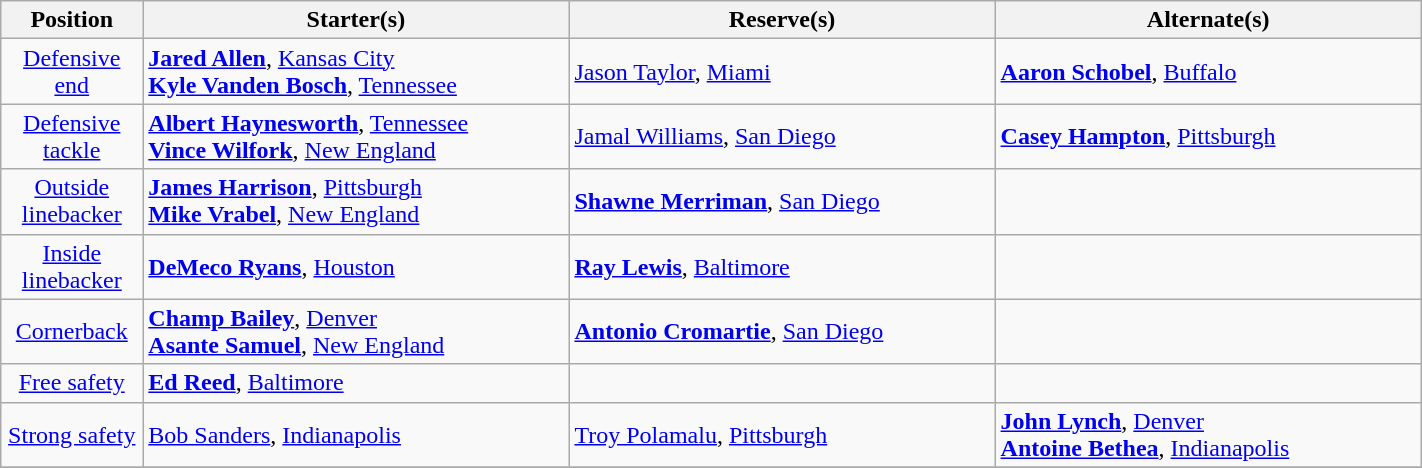<table class="wikitable" style="width:75%;">
<tr>
<th style="width:10%;">Position</th>
<th style="width:30%;">Starter(s)</th>
<th style="width:30%;">Reserve(s)</th>
<th style="width:30%;">Alternate(s)</th>
</tr>
<tr>
<td align=center><a href='#'>Defensive end</a></td>
<td> <strong><a href='#'>Jared Allen</a></strong>, <a href='#'>Kansas City</a><br> <strong><a href='#'>Kyle Vanden Bosch</a></strong>, <a href='#'>Tennessee</a></td>
<td> <a href='#'>Jason Taylor</a>, <a href='#'>Miami</a></td>
<td> <strong><a href='#'>Aaron Schobel</a></strong>, <a href='#'>Buffalo</a></td>
</tr>
<tr>
<td align=center><a href='#'>Defensive tackle</a></td>
<td> <strong><a href='#'>Albert Haynesworth</a></strong>, <a href='#'>Tennessee</a><br> <strong><a href='#'>Vince Wilfork</a></strong>, <a href='#'>New England</a></td>
<td> <a href='#'>Jamal Williams</a>, <a href='#'>San Diego</a></td>
<td> <strong><a href='#'>Casey Hampton</a></strong>, <a href='#'>Pittsburgh</a></td>
</tr>
<tr>
<td align=center><a href='#'>Outside linebacker</a></td>
<td> <strong><a href='#'>James Harrison</a></strong>, <a href='#'>Pittsburgh</a><br> <strong><a href='#'>Mike Vrabel</a></strong>, <a href='#'>New England</a></td>
<td> <strong><a href='#'>Shawne Merriman</a></strong>, <a href='#'>San Diego</a></td>
<td></td>
</tr>
<tr>
<td align=center><a href='#'>Inside linebacker</a></td>
<td> <strong><a href='#'>DeMeco Ryans</a></strong>, <a href='#'>Houston</a></td>
<td> <strong><a href='#'>Ray Lewis</a></strong>, <a href='#'>Baltimore</a></td>
<td></td>
</tr>
<tr>
<td align=center><a href='#'>Cornerback</a></td>
<td> <strong><a href='#'>Champ Bailey</a></strong>, <a href='#'>Denver</a><br> <strong><a href='#'>Asante Samuel</a></strong>, <a href='#'>New England</a></td>
<td> <strong><a href='#'>Antonio Cromartie</a></strong>, <a href='#'>San Diego</a></td>
<td></td>
</tr>
<tr>
<td align=center><a href='#'>Free safety</a></td>
<td> <strong><a href='#'>Ed Reed</a></strong>, <a href='#'>Baltimore</a></td>
<td></td>
<td></td>
</tr>
<tr>
<td align=center><a href='#'>Strong safety</a></td>
<td> <a href='#'>Bob Sanders</a>, <a href='#'>Indianapolis</a></td>
<td> <a href='#'>Troy Polamalu</a>, <a href='#'>Pittsburgh</a></td>
<td> <strong><a href='#'>John Lynch</a></strong>, <a href='#'>Denver</a><br> <strong><a href='#'>Antoine Bethea</a></strong>, <a href='#'>Indianapolis</a></td>
</tr>
<tr>
</tr>
</table>
